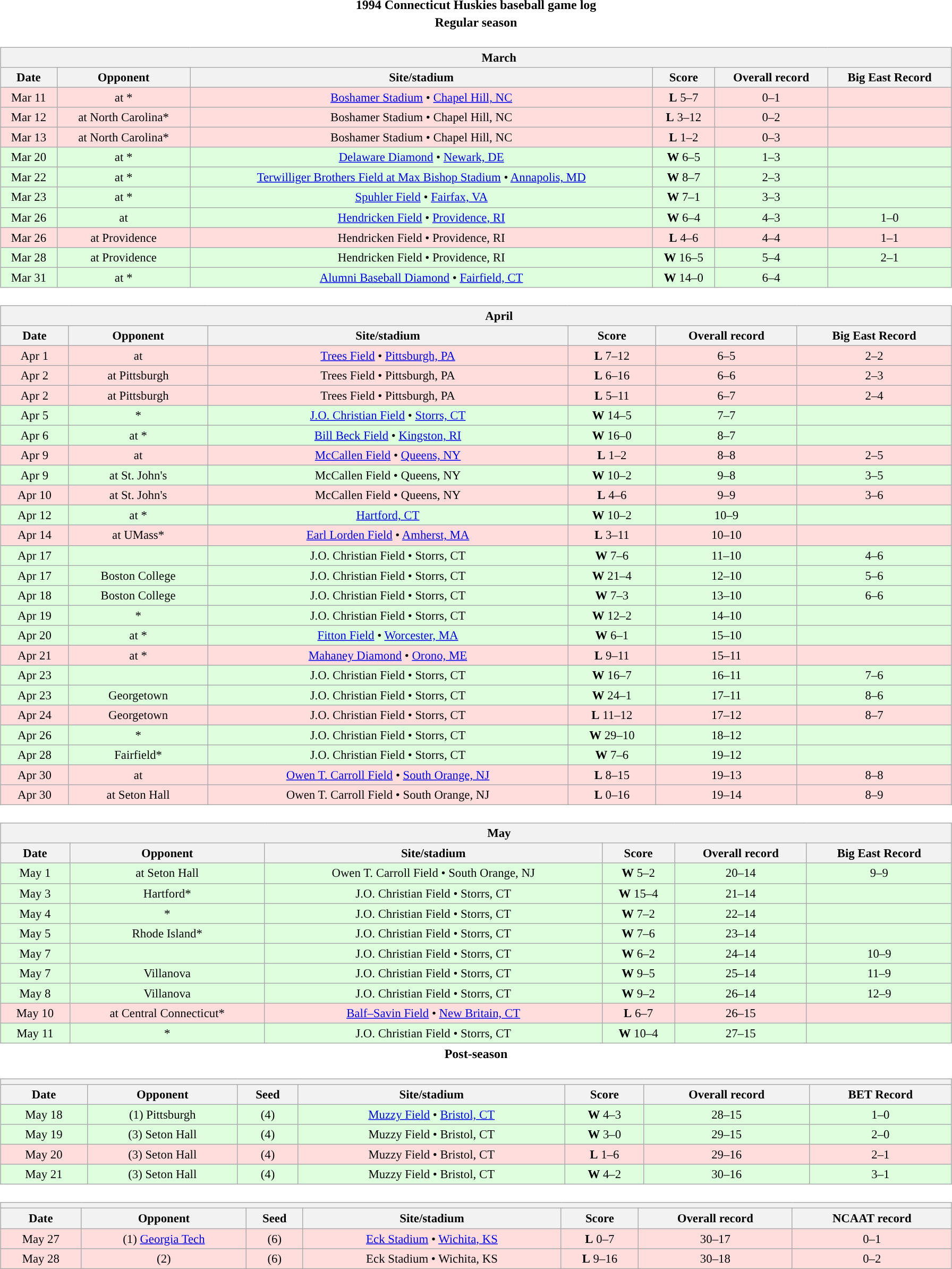<table class="toccolours" width=95% style="clear:both; margin:1.5em auto; text-align:center;">
<tr>
<th colspan=2>1994 Connecticut Huskies baseball game log</th>
</tr>
<tr>
<th colspan=2>Regular season</th>
</tr>
<tr valign="top">
<td><br><table class="wikitable collapsible collapsed" style="margin:auto; width:100%; text-align:center; font-size:95%">
<tr>
<th colspan=12 style="padding-left:4em;">March</th>
</tr>
<tr>
<th>Date</th>
<th>Opponent</th>
<th>Site/stadium</th>
<th>Score</th>
<th>Overall record</th>
<th>Big East Record</th>
</tr>
<tr bgcolor=ffdddd>
<td>Mar 11</td>
<td>at *</td>
<td><a href='#'>Boshamer Stadium</a> • <a href='#'>Chapel Hill, NC</a></td>
<td><strong>L</strong> 5–7</td>
<td>0–1</td>
<td></td>
</tr>
<tr bgcolor=ffdddd>
<td>Mar 12</td>
<td>at North Carolina*</td>
<td>Boshamer Stadium • Chapel Hill, NC</td>
<td><strong>L</strong> 3–12</td>
<td>0–2</td>
<td></td>
</tr>
<tr bgcolor=ffdddd>
<td>Mar 13</td>
<td>at North Carolina*</td>
<td>Boshamer Stadium • Chapel Hill, NC</td>
<td><strong>L</strong> 1–2</td>
<td>0–3</td>
<td></td>
</tr>
<tr bgcolor=ddffdd>
<td>Mar 20</td>
<td>at *</td>
<td><a href='#'>Delaware Diamond</a> • <a href='#'>Newark, DE</a></td>
<td><strong>W</strong> 6–5</td>
<td>1–3</td>
<td></td>
</tr>
<tr bgcolor=ddffdd>
<td>Mar 22</td>
<td>at *</td>
<td><a href='#'>Terwilliger Brothers Field at Max Bishop Stadium</a> • <a href='#'>Annapolis, MD</a></td>
<td><strong>W</strong> 8–7</td>
<td>2–3</td>
<td></td>
</tr>
<tr bgcolor=ddffdd>
<td>Mar 23</td>
<td>at *</td>
<td><a href='#'>Spuhler Field</a> • <a href='#'>Fairfax, VA</a></td>
<td><strong>W</strong> 7–1</td>
<td>3–3</td>
<td></td>
</tr>
<tr bgcolor=ddffdd>
<td>Mar 26</td>
<td>at </td>
<td><a href='#'>Hendricken Field</a> • <a href='#'>Providence, RI</a></td>
<td><strong>W</strong> 6–4</td>
<td>4–3</td>
<td>1–0</td>
</tr>
<tr bgcolor=ffdddd>
<td>Mar 26</td>
<td>at Providence</td>
<td>Hendricken Field • Providence, RI</td>
<td><strong>L</strong> 4–6</td>
<td>4–4</td>
<td>1–1</td>
</tr>
<tr bgcolor=ddffdd>
<td>Mar 28</td>
<td>at Providence</td>
<td>Hendricken Field • Providence, RI</td>
<td><strong>W</strong> 16–5</td>
<td>5–4</td>
<td>2–1</td>
</tr>
<tr bgcolor=ddffdd>
<td>Mar 31</td>
<td>at *</td>
<td><a href='#'>Alumni Baseball Diamond</a> • <a href='#'>Fairfield, CT</a></td>
<td><strong>W</strong> 14–0</td>
<td>6–4</td>
<td></td>
</tr>
</table>
</td>
</tr>
<tr>
<td><br><table class="wikitable collapsible collapsed" style="margin:auto; width:100%; text-align:center; font-size:95%">
<tr>
<th colspan=12 style="padding-left:4em;">April</th>
</tr>
<tr>
<th>Date</th>
<th>Opponent</th>
<th>Site/stadium</th>
<th>Score</th>
<th>Overall record</th>
<th>Big East Record</th>
</tr>
<tr bgcolor=ffdddd>
<td>Apr 1</td>
<td>at </td>
<td><a href='#'>Trees Field</a> • <a href='#'>Pittsburgh, PA</a></td>
<td><strong>L</strong> 7–12</td>
<td>6–5</td>
<td>2–2</td>
</tr>
<tr bgcolor=ffdddd>
<td>Apr 2</td>
<td>at Pittsburgh</td>
<td>Trees Field • Pittsburgh, PA</td>
<td><strong>L</strong> 6–16</td>
<td>6–6</td>
<td>2–3</td>
</tr>
<tr bgcolor=ffdddd>
<td>Apr 2</td>
<td>at Pittsburgh</td>
<td>Trees Field • Pittsburgh, PA</td>
<td><strong>L</strong> 5–11</td>
<td>6–7</td>
<td>2–4</td>
</tr>
<tr bgcolor=ddffdd>
<td>Apr 5</td>
<td>*</td>
<td><a href='#'>J.O. Christian Field</a> • <a href='#'>Storrs, CT</a></td>
<td><strong>W</strong> 14–5</td>
<td>7–7</td>
<td></td>
</tr>
<tr bgcolor=ddffdd>
<td>Apr 6</td>
<td>at *</td>
<td><a href='#'>Bill Beck Field</a> • <a href='#'>Kingston, RI</a></td>
<td><strong>W</strong> 16–0</td>
<td>8–7</td>
<td></td>
</tr>
<tr bgcolor=ffdddd>
<td>Apr 9</td>
<td>at </td>
<td><a href='#'>McCallen Field</a> • <a href='#'>Queens, NY</a></td>
<td><strong>L</strong> 1–2</td>
<td>8–8</td>
<td>2–5</td>
</tr>
<tr bgcolor=ddffdd>
<td>Apr 9</td>
<td>at St. John's</td>
<td>McCallen Field • Queens, NY</td>
<td><strong>W</strong> 10–2</td>
<td>9–8</td>
<td>3–5</td>
</tr>
<tr bgcolor=ffdddd>
<td>Apr 10</td>
<td>at St. John's</td>
<td>McCallen Field • Queens, NY</td>
<td><strong>L</strong> 4–6</td>
<td>9–9</td>
<td>3–6</td>
</tr>
<tr bgcolor=ddffdd>
<td>Apr 12</td>
<td>at *</td>
<td><a href='#'>Hartford, CT</a></td>
<td><strong>W</strong> 10–2</td>
<td>10–9</td>
<td></td>
</tr>
<tr bgcolor=ffdddd>
<td>Apr 14</td>
<td>at UMass*</td>
<td><a href='#'>Earl Lorden Field</a> • <a href='#'>Amherst, MA</a></td>
<td><strong>L</strong> 3–11</td>
<td>10–10</td>
<td></td>
</tr>
<tr bgcolor=ddffdd>
<td>Apr 17</td>
<td></td>
<td>J.O. Christian Field • Storrs, CT</td>
<td><strong>W</strong> 7–6</td>
<td>11–10</td>
<td>4–6</td>
</tr>
<tr bgcolor=ddffdd>
<td>Apr 17</td>
<td>Boston College</td>
<td>J.O. Christian Field • Storrs, CT</td>
<td><strong>W</strong> 21–4</td>
<td>12–10</td>
<td>5–6</td>
</tr>
<tr bgcolor=ddffdd>
<td>Apr 18</td>
<td>Boston College</td>
<td>J.O. Christian Field • Storrs, CT</td>
<td><strong>W</strong> 7–3</td>
<td>13–10</td>
<td>6–6</td>
</tr>
<tr bgcolor=ddffdd>
<td>Apr 19</td>
<td>*</td>
<td>J.O. Christian Field • Storrs, CT</td>
<td><strong>W</strong> 12–2</td>
<td>14–10</td>
<td></td>
</tr>
<tr bgcolor=ddffdd>
<td>Apr 20</td>
<td>at *</td>
<td><a href='#'>Fitton Field</a> • <a href='#'>Worcester, MA</a></td>
<td><strong>W</strong> 6–1</td>
<td>15–10</td>
<td></td>
</tr>
<tr bgcolor=ffdddd>
<td>Apr 21</td>
<td>at *</td>
<td><a href='#'>Mahaney Diamond</a> • <a href='#'>Orono, ME</a></td>
<td><strong>L</strong> 9–11</td>
<td>15–11</td>
<td></td>
</tr>
<tr bgcolor=ddffdd>
<td>Apr 23</td>
<td></td>
<td>J.O. Christian Field • Storrs, CT</td>
<td><strong>W</strong> 16–7</td>
<td>16–11</td>
<td>7–6</td>
</tr>
<tr bgcolor=ddffdd>
<td>Apr 23</td>
<td>Georgetown</td>
<td>J.O. Christian Field • Storrs, CT</td>
<td><strong>W</strong> 24–1</td>
<td>17–11</td>
<td>8–6</td>
</tr>
<tr bgcolor=ffdddd>
<td>Apr 24</td>
<td>Georgetown</td>
<td>J.O. Christian Field • Storrs, CT</td>
<td><strong>L</strong> 11–12</td>
<td>17–12</td>
<td>8–7</td>
</tr>
<tr bgcolor=ddffdd>
<td>Apr 26</td>
<td>*</td>
<td>J.O. Christian Field • Storrs, CT</td>
<td><strong>W</strong> 29–10</td>
<td>18–12</td>
<td></td>
</tr>
<tr bgcolor=ddffdd>
<td>Apr 28</td>
<td>Fairfield*</td>
<td>J.O. Christian Field • Storrs, CT</td>
<td><strong>W</strong> 7–6</td>
<td>19–12</td>
<td></td>
</tr>
<tr bgcolor=ffdddd>
<td>Apr 30</td>
<td>at </td>
<td><a href='#'>Owen T. Carroll Field</a> • <a href='#'>South Orange, NJ</a></td>
<td><strong>L</strong> 8–15</td>
<td>19–13</td>
<td>8–8</td>
</tr>
<tr bgcolor=ffdddd>
<td>Apr 30</td>
<td>at Seton Hall</td>
<td>Owen T. Carroll Field • South Orange, NJ</td>
<td><strong>L</strong> 0–16</td>
<td>19–14</td>
<td>8–9</td>
</tr>
</table>
</td>
</tr>
<tr>
<td><br><table class="wikitable collapsible collapsed" style="margin:auto; width:100%; text-align:center; font-size:95%">
<tr>
<th colspan=12 style="padding-left:4em;">May</th>
</tr>
<tr>
<th>Date</th>
<th>Opponent</th>
<th>Site/stadium</th>
<th>Score</th>
<th>Overall record</th>
<th>Big East Record</th>
</tr>
<tr bgcolor=ddffdd>
<td>May 1</td>
<td>at Seton Hall</td>
<td>Owen T. Carroll Field • South Orange, NJ</td>
<td><strong>W</strong> 5–2</td>
<td>20–14</td>
<td>9–9</td>
</tr>
<tr bgcolor=ddffdd>
<td>May 3</td>
<td>Hartford*</td>
<td>J.O. Christian Field • Storrs, CT</td>
<td><strong>W</strong> 15–4</td>
<td>21–14</td>
<td></td>
</tr>
<tr bgcolor=ddffdd>
<td>May 4</td>
<td>*</td>
<td>J.O. Christian Field • Storrs, CT</td>
<td><strong>W</strong> 7–2</td>
<td>22–14</td>
<td></td>
</tr>
<tr bgcolor=ddffdd>
<td>May 5</td>
<td>Rhode Island*</td>
<td>J.O. Christian Field • Storrs, CT</td>
<td><strong>W</strong> 7–6</td>
<td>23–14</td>
<td></td>
</tr>
<tr bgcolor=ddffdd>
<td>May 7</td>
<td></td>
<td>J.O. Christian Field • Storrs, CT</td>
<td><strong>W</strong> 6–2</td>
<td>24–14</td>
<td>10–9</td>
</tr>
<tr bgcolor=ddffdd>
<td>May 7</td>
<td>Villanova</td>
<td>J.O. Christian Field • Storrs, CT</td>
<td><strong>W</strong> 9–5</td>
<td>25–14</td>
<td>11–9</td>
</tr>
<tr bgcolor=ddffdd>
<td>May 8</td>
<td>Villanova</td>
<td>J.O. Christian Field • Storrs, CT</td>
<td><strong>W</strong> 9–2</td>
<td>26–14</td>
<td>12–9</td>
</tr>
<tr bgcolor=ffdddd>
<td>May 10</td>
<td>at Central Connecticut*</td>
<td><a href='#'>Balf–Savin Field</a> • <a href='#'>New Britain, CT</a></td>
<td><strong>L</strong> 6–7</td>
<td>26–15</td>
<td></td>
</tr>
<tr bgcolor=ddffdd>
<td>May 11</td>
<td>*</td>
<td>J.O. Christian Field • Storrs, CT</td>
<td><strong>W</strong> 10–4</td>
<td>27–15</td>
<td></td>
</tr>
</table>
</td>
</tr>
<tr>
<th colspan=2>Post-season</th>
</tr>
<tr>
<td><br><table class="wikitable collapsible collapsed" style="margin:auto; width:100%; text-align:center; font-size:95%">
<tr>
<th colspan=12 style="padding-left:4em;"><a href='#'></a></th>
</tr>
<tr>
<th>Date</th>
<th>Opponent</th>
<th>Seed</th>
<th>Site/stadium</th>
<th>Score</th>
<th>Overall record</th>
<th>BET Record</th>
</tr>
<tr bgcolor=ddffdd>
<td>May 18</td>
<td>(1) Pittsburgh</td>
<td>(4)</td>
<td><a href='#'>Muzzy Field</a> • <a href='#'>Bristol, CT</a></td>
<td><strong>W</strong> 4–3</td>
<td>28–15</td>
<td>1–0</td>
</tr>
<tr bgcolor=ddffdd>
<td>May 19</td>
<td>(3) Seton Hall</td>
<td>(4)</td>
<td>Muzzy Field • Bristol, CT</td>
<td><strong>W</strong> 3–0</td>
<td>29–15</td>
<td>2–0</td>
</tr>
<tr bgcolor=ffdddd>
<td>May 20</td>
<td>(3) Seton Hall</td>
<td>(4)</td>
<td>Muzzy Field • Bristol, CT</td>
<td><strong>L</strong> 1–6</td>
<td>29–16</td>
<td>2–1</td>
</tr>
<tr bgcolor=ddffdd>
<td>May 21</td>
<td>(3) Seton Hall</td>
<td>(4)</td>
<td>Muzzy Field • Bristol, CT</td>
<td><strong>W</strong> 4–2</td>
<td>30–16</td>
<td>3–1</td>
</tr>
</table>
</td>
</tr>
<tr>
<td><br><table class="wikitable collapsible collapsed" style="margin:auto; width:100%; text-align:center; font-size:95%">
<tr>
<th colspan=12 style="padding-left:4em;"><a href='#'></a></th>
</tr>
<tr>
<th>Date</th>
<th>Opponent</th>
<th>Seed</th>
<th>Site/stadium</th>
<th>Score</th>
<th>Overall record</th>
<th>NCAAT record</th>
</tr>
<tr bgcolor=ffdddd>
<td>May 27</td>
<td>(1) <a href='#'>Georgia Tech</a></td>
<td>(6)</td>
<td><a href='#'>Eck Stadium</a> • <a href='#'>Wichita, KS</a></td>
<td><strong>L</strong> 0–7</td>
<td>30–17</td>
<td>0–1</td>
</tr>
<tr bgcolor=ffdddd>
<td>May 28</td>
<td>(2) </td>
<td>(6)</td>
<td>Eck Stadium • Wichita, KS</td>
<td><strong>L</strong> 9–16</td>
<td>30–18</td>
<td>0–2</td>
</tr>
</table>
</td>
</tr>
</table>
